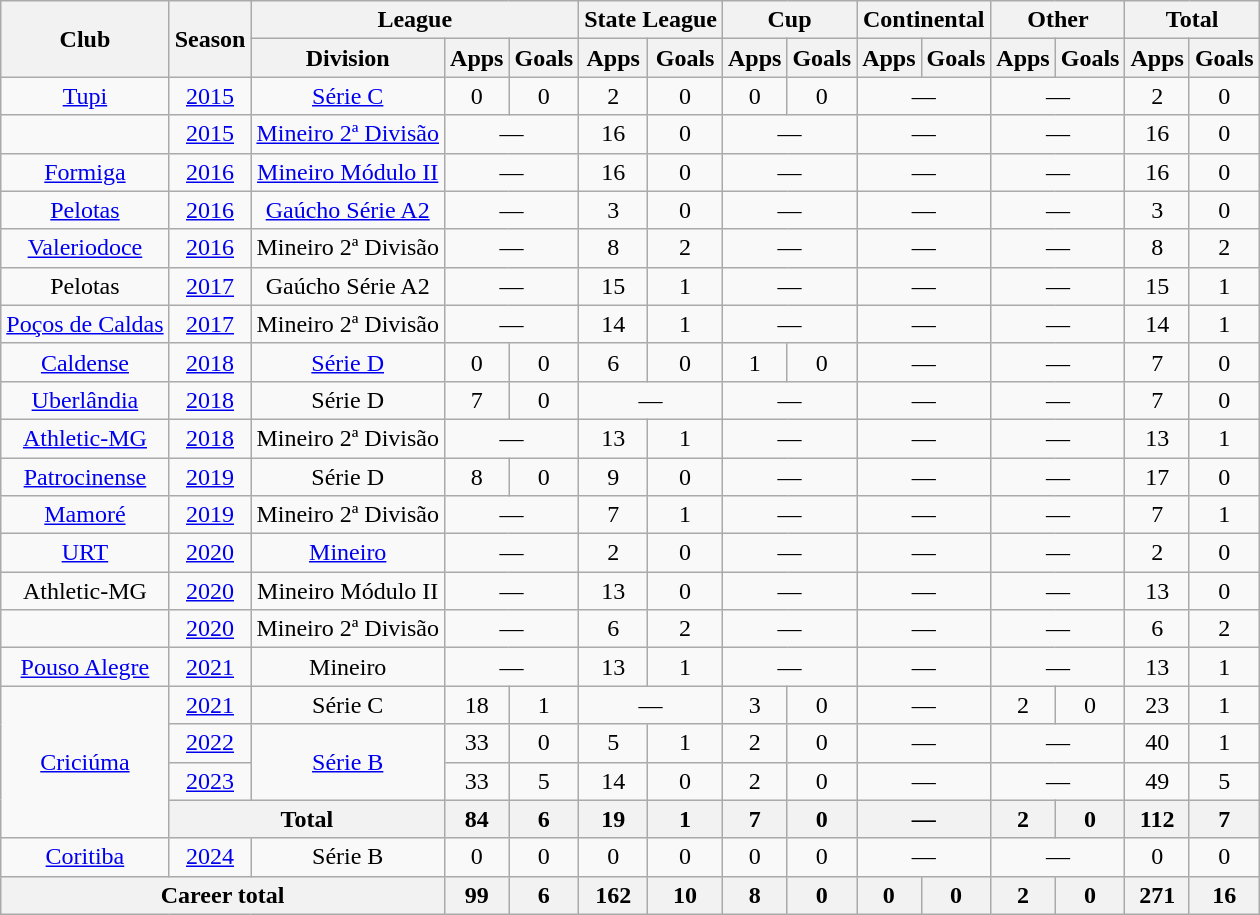<table class="wikitable" style="text-align: center;">
<tr>
<th rowspan="2">Club</th>
<th rowspan="2">Season</th>
<th colspan="3">League</th>
<th colspan="2">State League</th>
<th colspan="2">Cup</th>
<th colspan="2">Continental</th>
<th colspan="2">Other</th>
<th colspan="2">Total</th>
</tr>
<tr>
<th>Division</th>
<th>Apps</th>
<th>Goals</th>
<th>Apps</th>
<th>Goals</th>
<th>Apps</th>
<th>Goals</th>
<th>Apps</th>
<th>Goals</th>
<th>Apps</th>
<th>Goals</th>
<th>Apps</th>
<th>Goals</th>
</tr>
<tr>
<td><a href='#'>Tupi</a></td>
<td><a href='#'>2015</a></td>
<td><a href='#'>Série C</a></td>
<td>0</td>
<td>0</td>
<td>2</td>
<td>0</td>
<td>0</td>
<td>0</td>
<td colspan="2">—</td>
<td colspan="2">—</td>
<td>2</td>
<td>0</td>
</tr>
<tr>
<td></td>
<td><a href='#'>2015</a></td>
<td><a href='#'>Mineiro 2ª Divisão</a></td>
<td colspan="2">—</td>
<td>16</td>
<td>0</td>
<td colspan="2">—</td>
<td colspan="2">—</td>
<td colspan="2">—</td>
<td>16</td>
<td>0</td>
</tr>
<tr>
<td><a href='#'>Formiga</a></td>
<td><a href='#'>2016</a></td>
<td><a href='#'>Mineiro Módulo II</a></td>
<td colspan="2">—</td>
<td>16</td>
<td>0</td>
<td colspan="2">—</td>
<td colspan="2">—</td>
<td colspan="2">—</td>
<td>16</td>
<td>0</td>
</tr>
<tr>
<td><a href='#'>Pelotas</a></td>
<td><a href='#'>2016</a></td>
<td><a href='#'>Gaúcho Série A2</a></td>
<td colspan="2">—</td>
<td>3</td>
<td>0</td>
<td colspan="2">—</td>
<td colspan="2">—</td>
<td colspan="2">—</td>
<td>3</td>
<td>0</td>
</tr>
<tr>
<td><a href='#'>Valeriodoce</a></td>
<td><a href='#'>2016</a></td>
<td>Mineiro 2ª Divisão</td>
<td colspan="2">—</td>
<td>8</td>
<td>2</td>
<td colspan="2">—</td>
<td colspan="2">—</td>
<td colspan="2">—</td>
<td>8</td>
<td>2</td>
</tr>
<tr>
<td>Pelotas</td>
<td><a href='#'>2017</a></td>
<td>Gaúcho Série A2</td>
<td colspan="2">—</td>
<td>15</td>
<td>1</td>
<td colspan="2">—</td>
<td colspan="2">—</td>
<td colspan="2">—</td>
<td>15</td>
<td>1</td>
</tr>
<tr>
<td><a href='#'>Poços de Caldas</a></td>
<td><a href='#'>2017</a></td>
<td>Mineiro 2ª Divisão</td>
<td colspan="2">—</td>
<td>14</td>
<td>1</td>
<td colspan="2">—</td>
<td colspan="2">—</td>
<td colspan="2">—</td>
<td>14</td>
<td>1</td>
</tr>
<tr>
<td><a href='#'>Caldense</a></td>
<td><a href='#'>2018</a></td>
<td><a href='#'>Série D</a></td>
<td>0</td>
<td>0</td>
<td>6</td>
<td>0</td>
<td>1</td>
<td>0</td>
<td colspan="2">—</td>
<td colspan="2">—</td>
<td>7</td>
<td>0</td>
</tr>
<tr>
<td><a href='#'>Uberlândia</a></td>
<td><a href='#'>2018</a></td>
<td>Série D</td>
<td>7</td>
<td>0</td>
<td colspan="2">—</td>
<td colspan="2">—</td>
<td colspan="2">—</td>
<td colspan="2">—</td>
<td>7</td>
<td>0</td>
</tr>
<tr>
<td><a href='#'>Athletic-MG</a></td>
<td><a href='#'>2018</a></td>
<td>Mineiro 2ª Divisão</td>
<td colspan="2">—</td>
<td>13</td>
<td>1</td>
<td colspan="2">—</td>
<td colspan="2">—</td>
<td colspan="2">—</td>
<td>13</td>
<td>1</td>
</tr>
<tr>
<td><a href='#'>Patrocinense</a></td>
<td><a href='#'>2019</a></td>
<td>Série D</td>
<td>8</td>
<td>0</td>
<td>9</td>
<td>0</td>
<td colspan="2">—</td>
<td colspan="2">—</td>
<td colspan="2">—</td>
<td>17</td>
<td>0</td>
</tr>
<tr>
<td><a href='#'>Mamoré</a></td>
<td><a href='#'>2019</a></td>
<td>Mineiro 2ª Divisão</td>
<td colspan="2">—</td>
<td>7</td>
<td>1</td>
<td colspan="2">—</td>
<td colspan="2">—</td>
<td colspan="2">—</td>
<td>7</td>
<td>1</td>
</tr>
<tr>
<td><a href='#'>URT</a></td>
<td><a href='#'>2020</a></td>
<td><a href='#'>Mineiro</a></td>
<td colspan="2">—</td>
<td>2</td>
<td>0</td>
<td colspan="2">—</td>
<td colspan="2">—</td>
<td colspan="2">—</td>
<td>2</td>
<td>0</td>
</tr>
<tr>
<td>Athletic-MG</td>
<td><a href='#'>2020</a></td>
<td>Mineiro Módulo II</td>
<td colspan="2">—</td>
<td>13</td>
<td>0</td>
<td colspan="2">—</td>
<td colspan="2">—</td>
<td colspan="2">—</td>
<td>13</td>
<td>0</td>
</tr>
<tr>
<td></td>
<td><a href='#'>2020</a></td>
<td>Mineiro 2ª Divisão</td>
<td colspan="2">—</td>
<td>6</td>
<td>2</td>
<td colspan="2">—</td>
<td colspan="2">—</td>
<td colspan="2">—</td>
<td>6</td>
<td>2</td>
</tr>
<tr>
<td><a href='#'>Pouso Alegre</a></td>
<td><a href='#'>2021</a></td>
<td>Mineiro</td>
<td colspan="2">—</td>
<td>13</td>
<td>1</td>
<td colspan="2">—</td>
<td colspan="2">—</td>
<td colspan="2">—</td>
<td>13</td>
<td>1</td>
</tr>
<tr>
<td rowspan="4"><a href='#'>Criciúma</a></td>
<td><a href='#'>2021</a></td>
<td>Série C</td>
<td>18</td>
<td>1</td>
<td colspan="2">—</td>
<td>3</td>
<td>0</td>
<td colspan="2">—</td>
<td>2</td>
<td>0</td>
<td>23</td>
<td>1</td>
</tr>
<tr>
<td><a href='#'>2022</a></td>
<td rowspan="2"><a href='#'>Série B</a></td>
<td>33</td>
<td>0</td>
<td>5</td>
<td>1</td>
<td>2</td>
<td>0</td>
<td colspan="2">—</td>
<td colspan="2">—</td>
<td>40</td>
<td>1</td>
</tr>
<tr>
<td><a href='#'>2023</a></td>
<td>33</td>
<td>5</td>
<td>14</td>
<td>0</td>
<td>2</td>
<td>0</td>
<td colspan="2">—</td>
<td colspan="2">—</td>
<td>49</td>
<td>5</td>
</tr>
<tr>
<th colspan="2">Total</th>
<th>84</th>
<th>6</th>
<th>19</th>
<th>1</th>
<th>7</th>
<th>0</th>
<th colspan="2">—</th>
<th>2</th>
<th>0</th>
<th>112</th>
<th>7</th>
</tr>
<tr>
<td><a href='#'>Coritiba</a></td>
<td><a href='#'>2024</a></td>
<td>Série B</td>
<td>0</td>
<td>0</td>
<td>0</td>
<td>0</td>
<td>0</td>
<td>0</td>
<td colspan="2">—</td>
<td colspan="2">—</td>
<td>0</td>
<td>0</td>
</tr>
<tr>
<th colspan="3">Career total</th>
<th>99</th>
<th>6</th>
<th>162</th>
<th>10</th>
<th>8</th>
<th>0</th>
<th>0</th>
<th>0</th>
<th>2</th>
<th>0</th>
<th>271</th>
<th>16</th>
</tr>
</table>
